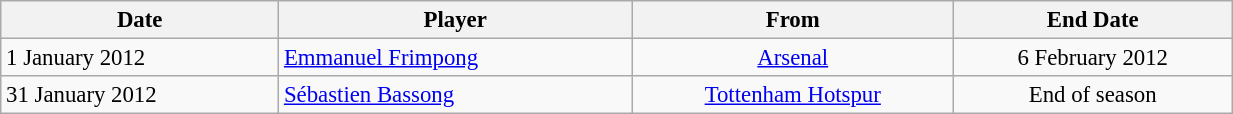<table class="wikitable" style="text-align:center; font-size:95%;width:65%; text-align:left">
<tr>
<th><strong>Date</strong></th>
<th><strong>Player</strong></th>
<th><strong>From</strong></th>
<th><strong>End Date</strong></th>
</tr>
<tr>
<td>1 January 2012</td>
<td> <a href='#'>Emmanuel Frimpong</a></td>
<td style="text-align:center;"><a href='#'>Arsenal</a></td>
<td style="text-align:center;">6 February 2012</td>
</tr>
<tr>
<td>31 January 2012</td>
<td> <a href='#'>Sébastien Bassong</a></td>
<td style="text-align:center;"><a href='#'>Tottenham Hotspur</a></td>
<td style="text-align:center;">End of season</td>
</tr>
</table>
